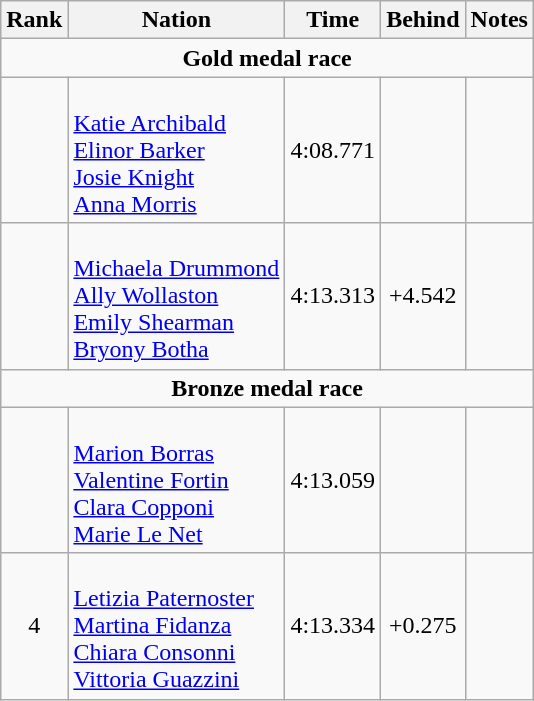<table class="wikitable" style="text-align:center">
<tr>
<th>Rank</th>
<th>Nation</th>
<th>Time</th>
<th>Behind</th>
<th>Notes</th>
</tr>
<tr>
<td colspan=6><strong>Gold medal race</strong></td>
</tr>
<tr>
<td></td>
<td align=left><br><a href='#'>Katie Archibald</a><br><a href='#'>Elinor Barker</a><br><a href='#'>Josie Knight</a><br><a href='#'>Anna Morris</a></td>
<td>4:08.771</td>
<td></td>
<td></td>
</tr>
<tr>
<td></td>
<td align=left><br><a href='#'>Michaela Drummond</a><br><a href='#'>Ally Wollaston</a><br><a href='#'>Emily Shearman</a><br><a href='#'>Bryony Botha</a></td>
<td>4:13.313</td>
<td>+4.542</td>
<td></td>
</tr>
<tr>
<td colspan=6><strong>Bronze medal race</strong></td>
</tr>
<tr>
<td></td>
<td align=left><br><a href='#'>Marion Borras</a><br><a href='#'>Valentine Fortin</a><br><a href='#'>Clara Copponi</a><br><a href='#'>Marie Le Net</a></td>
<td>4:13.059</td>
<td></td>
<td></td>
</tr>
<tr>
<td>4</td>
<td align=left><br><a href='#'>Letizia Paternoster</a><br><a href='#'>Martina Fidanza</a><br><a href='#'>Chiara Consonni</a><br><a href='#'>Vittoria Guazzini</a></td>
<td>4:13.334</td>
<td>+0.275</td>
<td></td>
</tr>
</table>
